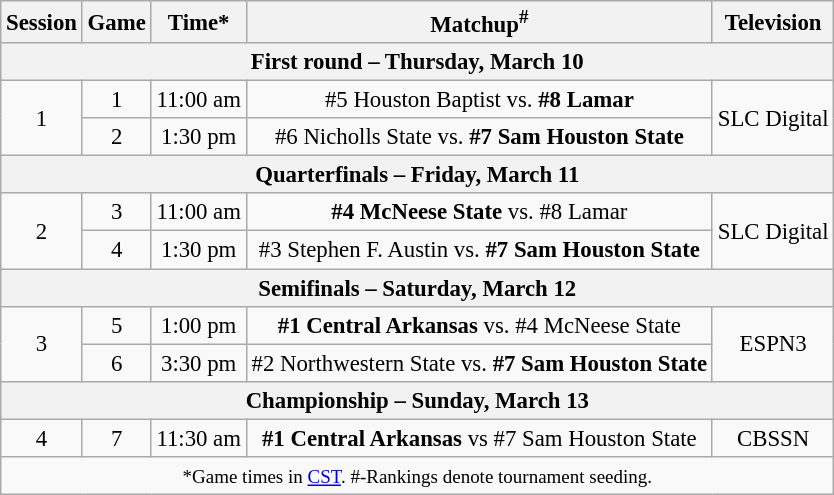<table class="wikitable" style="font-size: 95%;text-align:center">
<tr>
<th>Session</th>
<th>Game</th>
<th>Time*</th>
<th>Matchup<sup>#</sup></th>
<th>Television</th>
</tr>
<tr>
<th colspan=6>First round – Thursday, March 10</th>
</tr>
<tr>
<td rowspan=2>1</td>
<td>1</td>
<td>11:00 am</td>
<td>#5 Houston Baptist vs. <strong>#8 Lamar</strong></td>
<td rowspan=2>SLC Digital</td>
</tr>
<tr>
<td>2</td>
<td>1:30 pm</td>
<td>#6 Nicholls State vs. <strong>#7 Sam Houston State</strong></td>
</tr>
<tr>
<th colspan=6>Quarterfinals – Friday, March 11</th>
</tr>
<tr>
<td rowspan=2>2</td>
<td>3</td>
<td>11:00 am</td>
<td><strong>#4 McNeese State</strong> vs. #8 Lamar</td>
<td rowspan=2>SLC Digital</td>
</tr>
<tr>
<td>4</td>
<td>1:30 pm</td>
<td>#3 Stephen F. Austin vs. <strong>#7 Sam Houston State</strong></td>
</tr>
<tr>
<th colspan=7>Semifinals – Saturday, March 12</th>
</tr>
<tr>
<td rowspan=2>3</td>
<td>5</td>
<td>1:00 pm</td>
<td><strong>#1 Central Arkansas</strong> vs. #4 McNeese State</td>
<td rowspan=2>ESPN3</td>
</tr>
<tr>
<td>6</td>
<td>3:30 pm</td>
<td>#2 Northwestern State vs. <strong>#7 Sam Houston State</strong></td>
</tr>
<tr>
<th colspan=7>Championship – Sunday, March 13</th>
</tr>
<tr>
<td>4</td>
<td>7</td>
<td>11:30 am</td>
<td><strong>#1 Central Arkansas</strong> vs #7 Sam Houston State</td>
<td>CBSSN</td>
</tr>
<tr>
<td colspan=6><small>*Game times in <a href='#'>CST</a>. #-Rankings denote tournament seeding.</small></td>
</tr>
</table>
